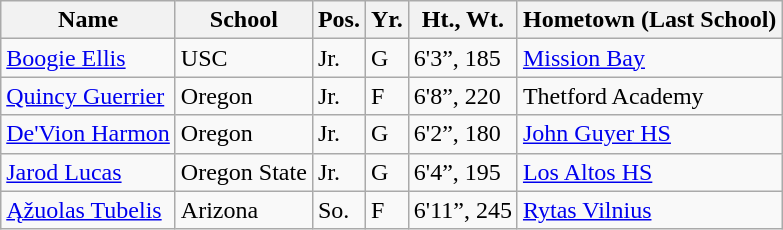<table class="wikitable">
<tr>
<th>Name</th>
<th>School</th>
<th>Pos.</th>
<th>Yr.</th>
<th>Ht., Wt.</th>
<th>Hometown (Last School)</th>
</tr>
<tr>
<td><a href='#'>Boogie Ellis</a></td>
<td>USC</td>
<td>Jr.</td>
<td>G</td>
<td>6'3”, 185</td>
<td><a href='#'>Mission Bay</a></td>
</tr>
<tr>
<td><a href='#'>Quincy Guerrier</a></td>
<td>Oregon</td>
<td>Jr.</td>
<td>F</td>
<td>6'8”, 220</td>
<td>Thetford Academy</td>
</tr>
<tr>
<td><a href='#'>De'Vion Harmon</a></td>
<td>Oregon</td>
<td>Jr.</td>
<td>G</td>
<td>6'2”, 180</td>
<td><a href='#'>John Guyer HS</a></td>
</tr>
<tr>
<td><a href='#'>Jarod Lucas</a></td>
<td>Oregon State</td>
<td>Jr.</td>
<td>G</td>
<td>6'4”, 195</td>
<td><a href='#'>Los Altos HS</a></td>
</tr>
<tr>
<td><a href='#'>Ąžuolas Tubelis</a></td>
<td>Arizona</td>
<td>So.</td>
<td>F</td>
<td>6'11”, 245</td>
<td><a href='#'>Rytas Vilnius</a></td>
</tr>
</table>
